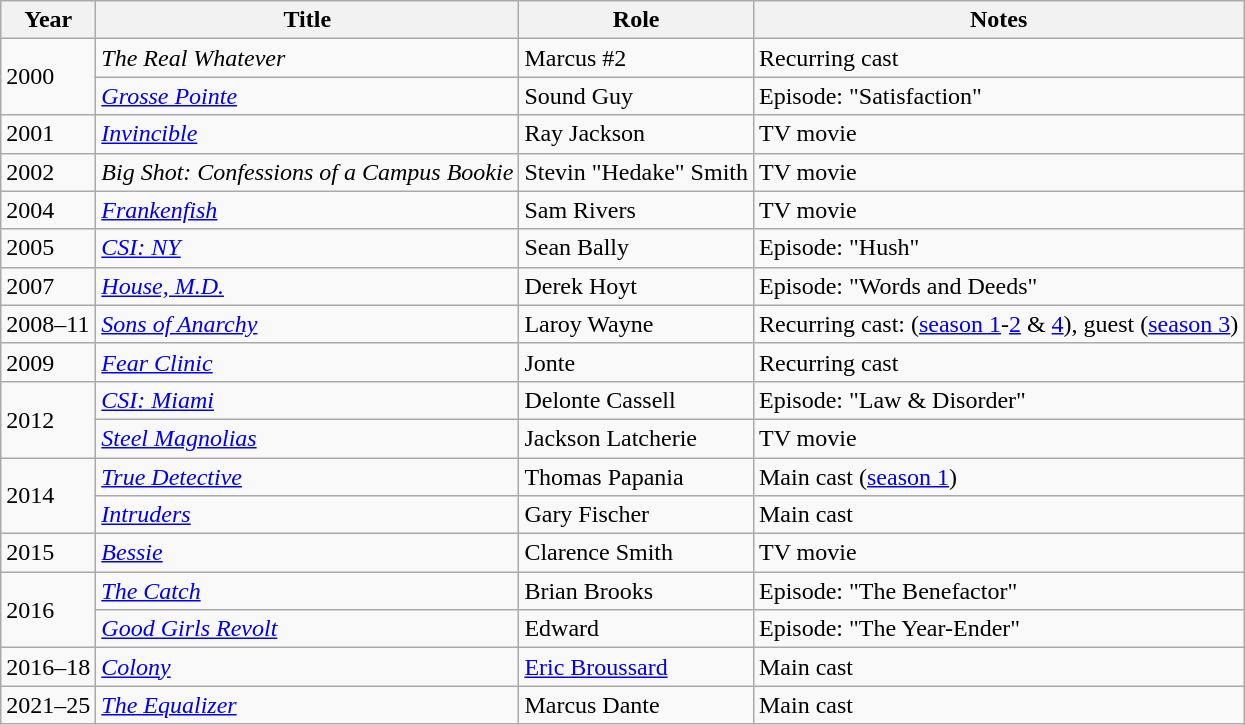<table class="wikitable">
<tr>
<th>Year</th>
<th>Title</th>
<th>Role</th>
<th>Notes</th>
</tr>
<tr>
<td rowspan="2">2000</td>
<td><em>The Real Whatever</em></td>
<td>Marcus #2</td>
<td>Recurring cast</td>
</tr>
<tr>
<td><em><a href='#'>Grosse Pointe</a></em></td>
<td>Sound Guy</td>
<td>Episode: "Satisfaction"</td>
</tr>
<tr>
<td>2001</td>
<td><em><a href='#'>Invincible</a></em></td>
<td>Ray Jackson</td>
<td>TV movie</td>
</tr>
<tr>
<td>2002</td>
<td><em>Big Shot: Confessions of a Campus Bookie</em></td>
<td>Stevin "Hedake" Smith</td>
<td>TV movie</td>
</tr>
<tr>
<td>2004</td>
<td><em><a href='#'>Frankenfish</a></em></td>
<td>Sam Rivers</td>
<td>TV movie</td>
</tr>
<tr>
<td>2005</td>
<td><em><a href='#'>CSI: NY</a></em></td>
<td>Sean Bally</td>
<td>Episode: "Hush"</td>
</tr>
<tr>
<td>2007</td>
<td><em><a href='#'>House, M.D.</a></em></td>
<td>Derek Hoyt</td>
<td>Episode: "Words and Deeds"</td>
</tr>
<tr>
<td>2008–11</td>
<td><em><a href='#'>Sons of Anarchy</a></em></td>
<td>Laroy Wayne</td>
<td>Recurring cast: (<a href='#'>season 1</a>-<a href='#'>2</a> & <a href='#'>4</a>), guest (<a href='#'>season 3</a>)</td>
</tr>
<tr>
<td>2009</td>
<td><em><a href='#'>Fear Clinic</a></em></td>
<td>Jonte</td>
<td>Recurring cast</td>
</tr>
<tr>
<td rowspan="2">2012</td>
<td><em><a href='#'>CSI: Miami</a></em></td>
<td>Delonte Cassell</td>
<td>Episode: "Law & Disorder"</td>
</tr>
<tr>
<td><em><a href='#'>Steel Magnolias</a></em></td>
<td>Jackson Latcherie</td>
<td>TV movie</td>
</tr>
<tr>
<td rowspan="2">2014</td>
<td><em><a href='#'>True Detective</a></em></td>
<td>Thomas Papania</td>
<td>Main cast (<a href='#'>season 1</a>)</td>
</tr>
<tr>
<td><em><a href='#'>Intruders</a></em></td>
<td>Gary Fischer</td>
<td>Main cast</td>
</tr>
<tr>
<td>2015</td>
<td><em><a href='#'>Bessie</a></em></td>
<td>Clarence Smith</td>
<td>TV movie</td>
</tr>
<tr>
<td rowspan="2">2016</td>
<td><em><a href='#'>The Catch</a></em></td>
<td>Brian Brooks</td>
<td>Episode: "The Benefactor"</td>
</tr>
<tr>
<td><em><a href='#'>Good Girls Revolt</a></em></td>
<td>Edward</td>
<td>Episode: "The Year-Ender"</td>
</tr>
<tr>
<td>2016–18</td>
<td><em><a href='#'>Colony</a></em></td>
<td><a href='#'>Eric Broussard</a></td>
<td>Main cast</td>
</tr>
<tr>
<td>2021–25</td>
<td><em><a href='#'>The Equalizer</a></em></td>
<td>Marcus Dante</td>
<td>Main cast</td>
</tr>
</table>
